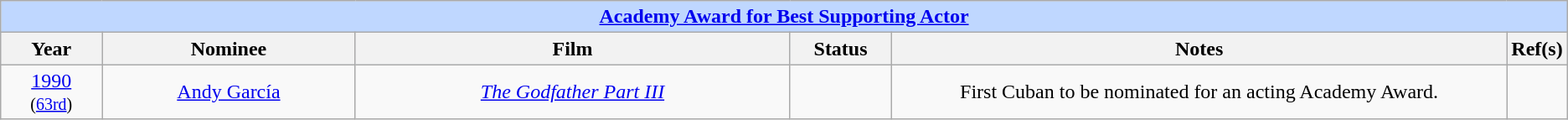<table class="wikitable" style="text-align: center">
<tr style="background:#bfd7ff;">
<td colspan="6" style="text-align:center;"><strong><a href='#'>Academy Award for Best Supporting Actor</a></strong></td>
</tr>
<tr style="background:#ebf5ff;">
<th style="width:75px;">Year</th>
<th style="width:200px;">Nominee</th>
<th style="width:350px;">Film</th>
<th style="width:75px;">Status</th>
<th style="width:500px;">Notes</th>
<th width="3">Ref(s)</th>
</tr>
<tr>
<td style="text-align: center"><a href='#'>1990</a><br><small>(<a href='#'>63rd</a>)</small></td>
<td><a href='#'>Andy García</a></td>
<td><em><a href='#'>The Godfather Part III</a></em></td>
<td></td>
<td>First Cuban to be nominated for an acting Academy Award.</td>
<td style="text-align: center"></td>
</tr>
</table>
